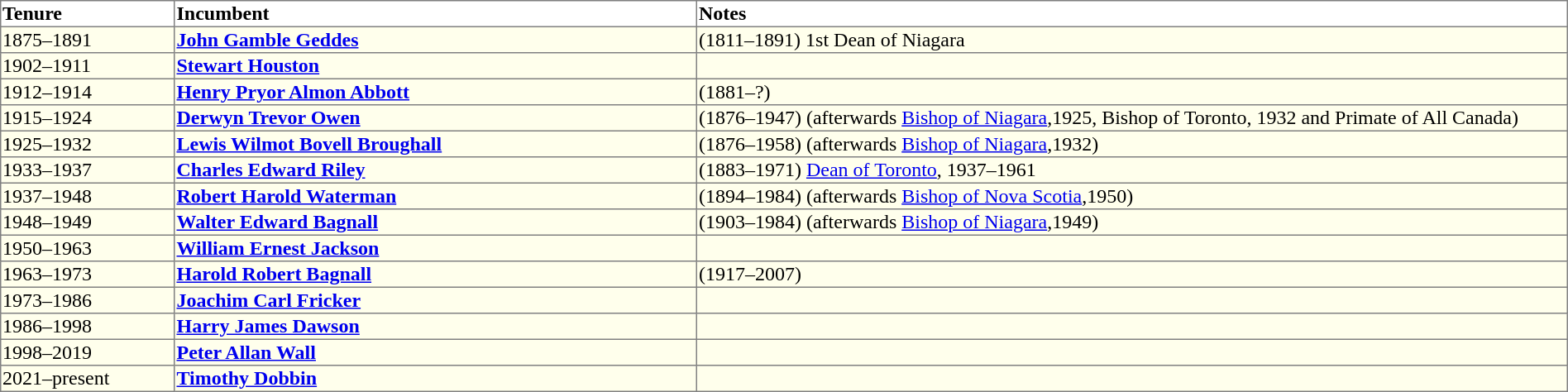<table border=1 style="border-collapse: collapse">
<tr align=left>
<th width="10%">Tenure</th>
<th width="30%">Incumbent</th>
<th width="50%">Notes</th>
</tr>
<tr valign=top bgcolor="#ffffec">
<td>1875–1891</td>
<td><strong><a href='#'>John Gamble Geddes</a></strong></td>
<td>(1811–1891) 1st Dean of Niagara</td>
</tr>
<tr valign=top bgcolor="#ffffec">
<td>1902–1911</td>
<td><strong><a href='#'>Stewart Houston</a></strong></td>
<td></td>
</tr>
<tr valign=top bgcolor="#ffffec">
<td>1912–1914</td>
<td><strong><a href='#'>Henry Pryor Almon Abbott</a></strong></td>
<td>(1881–?)</td>
</tr>
<tr valign=top bgcolor="#ffffec">
<td>1915–1924</td>
<td><strong><a href='#'>Derwyn Trevor Owen</a></strong></td>
<td>(1876–1947) (afterwards <a href='#'>Bishop of Niagara</a>,1925, Bishop of Toronto, 1932 and Primate of All Canada)</td>
</tr>
<tr valign=top bgcolor="#ffffec">
<td>1925–1932</td>
<td><strong><a href='#'>Lewis Wilmot Bovell Broughall</a></strong></td>
<td>(1876–1958) (afterwards <a href='#'>Bishop of Niagara</a>,1932)</td>
</tr>
<tr valign=top bgcolor="#ffffec">
<td>1933–1937</td>
<td><strong><a href='#'>Charles Edward Riley</a></strong></td>
<td>(1883–1971) <a href='#'>Dean of Toronto</a>, 1937–1961</td>
</tr>
<tr valign=top bgcolor="#ffffec">
<td>1937–1948</td>
<td><strong><a href='#'>Robert Harold Waterman</a></strong></td>
<td>(1894–1984) (afterwards <a href='#'>Bishop of Nova Scotia</a>,1950)</td>
</tr>
<tr valign=top bgcolor="#ffffec">
<td>1948–1949</td>
<td><strong><a href='#'>Walter Edward Bagnall</a></strong></td>
<td>(1903–1984) (afterwards <a href='#'>Bishop of Niagara</a>,1949)</td>
</tr>
<tr valign=top bgcolor="#ffffec">
<td>1950–1963</td>
<td><strong><a href='#'>William Ernest Jackson</a></strong></td>
<td></td>
</tr>
<tr valign=top bgcolor="#ffffec">
<td>1963–1973</td>
<td><strong><a href='#'>Harold Robert Bagnall</a></strong></td>
<td>(1917–2007)</td>
</tr>
<tr valign=top bgcolor="#ffffec">
<td>1973–1986</td>
<td><strong><a href='#'>Joachim Carl Fricker</a></strong></td>
<td></td>
</tr>
<tr valign=top bgcolor="#ffffec">
<td>1986–1998</td>
<td><strong><a href='#'>Harry James Dawson</a></strong></td>
<td></td>
</tr>
<tr valign=top bgcolor="#ffffec">
<td>1998–2019</td>
<td><strong><a href='#'>Peter Allan Wall</a></strong></td>
<td></td>
</tr>
<tr valign=top bgcolor="#ffffec">
<td>2021–present</td>
<td><strong><a href='#'>Timothy Dobbin</a></strong></td>
<td></td>
</tr>
</table>
